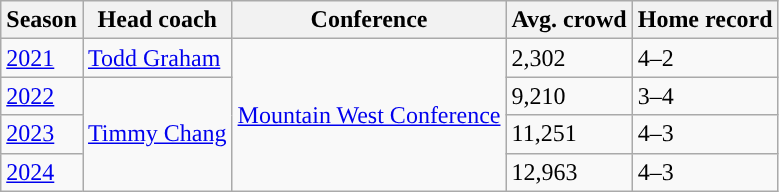<table class="wikitable">
<tr>
<th>Season</th>
<th>Head coach</th>
<th>Conference</th>
<th>Avg. crowd</th>
<th>Home record</th>
</tr>
<tr>
<td><a href='#'>2021</a></td>
<td><a href='#'>Todd Graham</a></td>
<td rowspan=4><a href='#'>Mountain West Conference</a></td>
<td>2,302</td>
<td>4–2</td>
</tr>
<tr>
<td><a href='#'>2022</a></td>
<td rowspan=3><a href='#'>Timmy Chang</a></td>
<td>9,210</td>
<td>3–4</td>
</tr>
<tr>
<td><a href='#'>2023</a></td>
<td>11,251</td>
<td>4–3</td>
</tr>
<tr>
<td><a href='#'>2024</a></td>
<td>12,963</td>
<td>4–3</td>
</tr>
</table>
